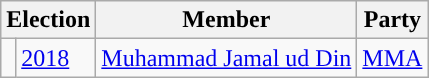<table class="wikitable">
<tr>
<th colspan="2">Election</th>
<th>Member</th>
<th>Party</th>
</tr>
<tr>
<td style="background-color: "></td>
<td><a href='#'>2018</a></td>
<td><a href='#'>Muhammad Jamal ud Din</a></td>
<td><a href='#'>MMA</a></td>
</tr>
</table>
